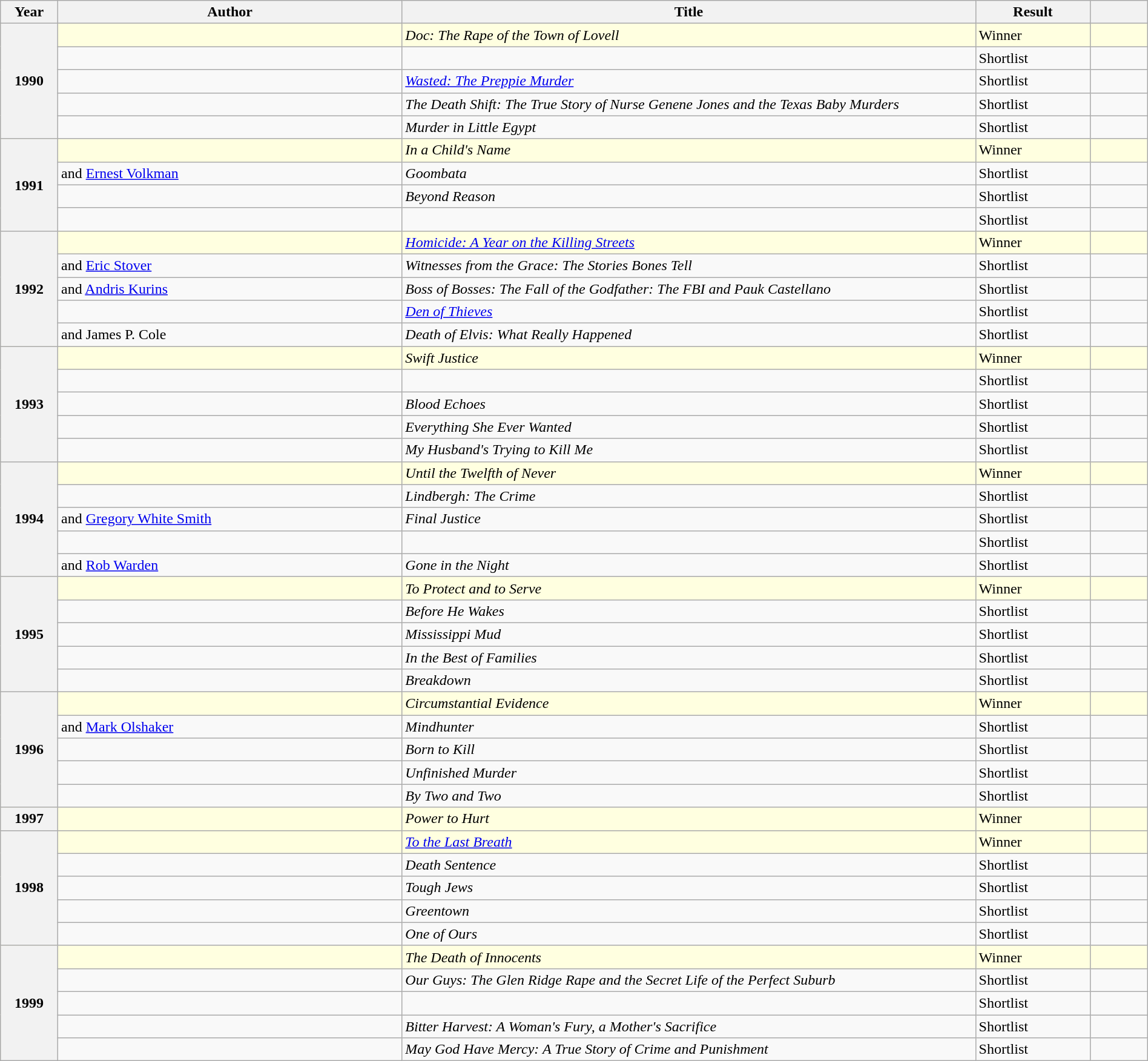<table class="wikitable sortable mw-collapsible" style="width:100%">
<tr>
<th scope="col" width="5%">Year</th>
<th scope="col" width="30%">Author</th>
<th scope="col" width="50%">Title</th>
<th scope="col" width="10%">Result</th>
<th scope="col" width="50%"></th>
</tr>
<tr style="background:lightyellow;">
<th rowspan="5">1990</th>
<td></td>
<td><em>Doc: The Rape of the Town of Lovell</em></td>
<td>Winner</td>
<td></td>
</tr>
<tr>
<td></td>
<td><em></em></td>
<td>Shortlist</td>
<td></td>
</tr>
<tr>
<td></td>
<td><em><a href='#'>Wasted: The Preppie Murder</a></em></td>
<td>Shortlist</td>
<td></td>
</tr>
<tr>
<td></td>
<td><em>The Death Shift: The True Story of Nurse Genene Jones and the Texas Baby Murders</em></td>
<td>Shortlist</td>
<td></td>
</tr>
<tr>
<td></td>
<td><em>Murder in Little Egypt</em></td>
<td>Shortlist</td>
<td></td>
</tr>
<tr style="background:lightyellow;">
<th rowspan="4">1991</th>
<td></td>
<td><em>In a Child's Name</em></td>
<td>Winner</td>
<td></td>
</tr>
<tr>
<td> and <a href='#'>Ernest Volkman</a></td>
<td><em>Goombata</em></td>
<td>Shortlist</td>
<td></td>
</tr>
<tr>
<td></td>
<td><em>Beyond Reason</em></td>
<td>Shortlist</td>
<td></td>
</tr>
<tr>
<td></td>
<td></td>
<td>Shortlist</td>
<td></td>
</tr>
<tr style="background:lightyellow;">
<th rowspan="5">1992</th>
<td></td>
<td><em><a href='#'>Homicide: A Year on the Killing Streets</a></em></td>
<td>Winner</td>
<td></td>
</tr>
<tr>
<td> and <a href='#'>Eric Stover</a></td>
<td><em>Witnesses from the Grace: The Stories Bones Tell</em></td>
<td>Shortlist</td>
<td></td>
</tr>
<tr>
<td> and <a href='#'>Andris Kurins</a></td>
<td><em>Boss of Bosses: The Fall of the Godfather: The FBI and Pauk Castellano</em></td>
<td>Shortlist</td>
<td></td>
</tr>
<tr>
<td></td>
<td><em><a href='#'>Den of Thieves</a></em></td>
<td>Shortlist</td>
<td></td>
</tr>
<tr>
<td> and James P. Cole</td>
<td><em>Death of Elvis: What Really Happened</em></td>
<td>Shortlist</td>
<td></td>
</tr>
<tr style="background:lightyellow;">
<th rowspan="5">1993</th>
<td></td>
<td><em>Swift Justice</em></td>
<td>Winner</td>
<td></td>
</tr>
<tr>
<td></td>
<td></td>
<td>Shortlist</td>
<td></td>
</tr>
<tr>
<td></td>
<td><em>Blood Echoes</em></td>
<td>Shortlist</td>
<td></td>
</tr>
<tr>
<td></td>
<td><em>Everything She Ever Wanted</em></td>
<td>Shortlist</td>
<td></td>
</tr>
<tr>
<td></td>
<td><em>My Husband's Trying to Kill Me</em></td>
<td>Shortlist</td>
<td></td>
</tr>
<tr style="background:lightyellow;">
<th rowspan="5">1994</th>
<td></td>
<td><em>Until the Twelfth of Never</em></td>
<td>Winner</td>
<td></td>
</tr>
<tr>
<td></td>
<td><em>Lindbergh: The Crime</em></td>
<td>Shortlist</td>
<td></td>
</tr>
<tr>
<td> and <a href='#'>Gregory White Smith</a></td>
<td><em>Final Justice</em></td>
<td>Shortlist</td>
<td></td>
</tr>
<tr>
<td></td>
<td></td>
<td>Shortlist</td>
<td></td>
</tr>
<tr>
<td> and <a href='#'>Rob Warden</a></td>
<td><em>Gone in the Night</em></td>
<td>Shortlist</td>
<td></td>
</tr>
<tr style="background:lightyellow;">
<th rowspan="5">1995</th>
<td></td>
<td><em>To Protect and to Serve</em></td>
<td>Winner</td>
<td></td>
</tr>
<tr>
<td></td>
<td><em>Before He Wakes</em></td>
<td>Shortlist</td>
<td></td>
</tr>
<tr>
<td></td>
<td><em>Mississippi Mud</em></td>
<td>Shortlist</td>
<td></td>
</tr>
<tr>
<td></td>
<td><em>In the Best of Families</em></td>
<td>Shortlist</td>
<td></td>
</tr>
<tr>
<td></td>
<td><em>Breakdown</em></td>
<td>Shortlist</td>
<td></td>
</tr>
<tr style="background:lightyellow;">
<th rowspan="5">1996</th>
<td></td>
<td><em>Circumstantial Evidence</em></td>
<td>Winner</td>
<td></td>
</tr>
<tr>
<td>  and <a href='#'>Mark Olshaker</a></td>
<td><em>Mindhunter</em></td>
<td>Shortlist</td>
<td></td>
</tr>
<tr>
<td></td>
<td><em>Born to Kill</em></td>
<td>Shortlist</td>
<td></td>
</tr>
<tr>
<td></td>
<td><em>Unfinished Murder</em></td>
<td>Shortlist</td>
<td></td>
</tr>
<tr>
<td></td>
<td><em>By Two and Two</em></td>
<td>Shortlist</td>
<td></td>
</tr>
<tr style="background:lightyellow;">
<th rowspan="1">1997</th>
<td></td>
<td><em>Power to Hurt</em></td>
<td>Winner</td>
<td></td>
</tr>
<tr style="background:lightyellow;">
<th rowspan="5">1998</th>
<td></td>
<td><em><a href='#'>To the Last Breath</a></em></td>
<td>Winner</td>
<td></td>
</tr>
<tr>
<td></td>
<td><em>Death Sentence</em></td>
<td>Shortlist</td>
<td></td>
</tr>
<tr>
<td></td>
<td><em>Tough Jews</em></td>
<td>Shortlist</td>
<td></td>
</tr>
<tr>
<td></td>
<td><em>Greentown</em></td>
<td>Shortlist</td>
<td></td>
</tr>
<tr>
<td></td>
<td><em>One of Ours</em></td>
<td>Shortlist</td>
<td></td>
</tr>
<tr style="background:lightyellow;">
<th rowspan="5">1999</th>
<td></td>
<td><em>The Death of Innocents</em></td>
<td>Winner</td>
<td></td>
</tr>
<tr>
<td></td>
<td><em>Our Guys: The Glen Ridge Rape and the Secret Life of the Perfect Suburb</em></td>
<td>Shortlist</td>
<td></td>
</tr>
<tr>
<td></td>
<td></td>
<td>Shortlist</td>
<td></td>
</tr>
<tr>
<td></td>
<td><em>Bitter Harvest: A Woman's Fury, a Mother's Sacrifice</em></td>
<td>Shortlist</td>
<td></td>
</tr>
<tr>
<td></td>
<td><em>May God Have Mercy: A True Story of Crime and Punishment</em></td>
<td>Shortlist</td>
<td></td>
</tr>
</table>
